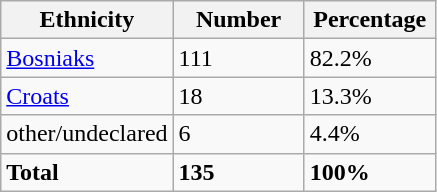<table class="wikitable">
<tr>
<th width="100px">Ethnicity</th>
<th width="80px">Number</th>
<th width="80px">Percentage</th>
</tr>
<tr>
<td><a href='#'>Bosniaks</a></td>
<td>111</td>
<td>82.2%</td>
</tr>
<tr>
<td><a href='#'>Croats</a></td>
<td>18</td>
<td>13.3%</td>
</tr>
<tr>
<td>other/undeclared</td>
<td>6</td>
<td>4.4%</td>
</tr>
<tr>
<td><strong>Total</strong></td>
<td><strong>135</strong></td>
<td><strong>100%</strong></td>
</tr>
</table>
